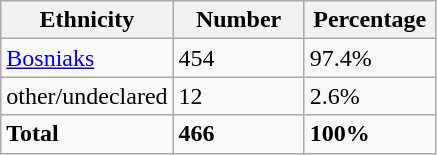<table class="wikitable">
<tr>
<th width="100px">Ethnicity</th>
<th width="80px">Number</th>
<th width="80px">Percentage</th>
</tr>
<tr>
<td><a href='#'>Bosniaks</a></td>
<td>454</td>
<td>97.4%</td>
</tr>
<tr>
<td>other/undeclared</td>
<td>12</td>
<td>2.6%</td>
</tr>
<tr>
<td><strong>Total</strong></td>
<td><strong>466</strong></td>
<td><strong>100%</strong></td>
</tr>
</table>
